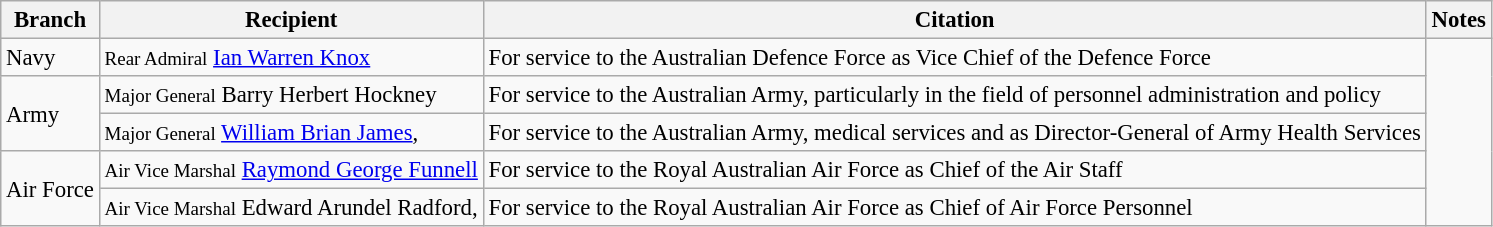<table class="wikitable" style="font-size:95%;">
<tr>
<th>Branch</th>
<th>Recipient</th>
<th>Citation</th>
<th>Notes</th>
</tr>
<tr>
<td>Navy</td>
<td><small>Rear Admiral</small> <a href='#'>Ian Warren Knox</a></td>
<td>For service to the Australian Defence Force as Vice Chief of the Defence Force</td>
<td rowspan="5"></td>
</tr>
<tr>
<td rowspan="2">Army</td>
<td><small>Major General</small> Barry Herbert Hockney</td>
<td>For service to the Australian Army, particularly in the field of personnel administration and policy</td>
</tr>
<tr>
<td><small>Major General</small> <a href='#'>William Brian James</a>, </td>
<td>For service to the Australian Army, medical services and as Director-General of Army Health Services</td>
</tr>
<tr>
<td rowspan="2">Air Force</td>
<td><small>Air Vice Marshal</small> <a href='#'>Raymond George Funnell</a></td>
<td>For service to the Royal Australian Air Force as Chief of the Air Staff</td>
</tr>
<tr>
<td><small>Air Vice Marshal</small> Edward Arundel Radford, </td>
<td>For service to the Royal Australian Air Force as Chief of Air Force Personnel</td>
</tr>
</table>
